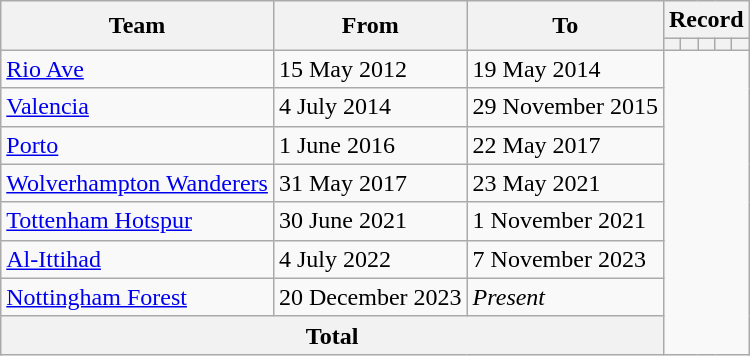<table class="wikitable" style="text-align: center;">
<tr>
<th rowspan="2">Team</th>
<th rowspan="2">From</th>
<th rowspan="2">To</th>
<th colspan="5">Record</th>
</tr>
<tr>
<th></th>
<th></th>
<th></th>
<th></th>
<th></th>
</tr>
<tr>
<td align="left"><a href='#'>Rio Ave</a></td>
<td align="left">15 May 2012</td>
<td align="left">19 May 2014<br></td>
</tr>
<tr>
<td align="left"><a href='#'>Valencia</a></td>
<td align="left">4 July 2014</td>
<td align="left">29 November 2015<br></td>
</tr>
<tr>
<td align="left"><a href='#'>Porto</a></td>
<td align="left">1 June 2016</td>
<td align="left">22 May 2017<br></td>
</tr>
<tr>
<td align="left"><a href='#'>Wolverhampton Wanderers</a></td>
<td align="left">31 May 2017</td>
<td align="left">23 May 2021<br></td>
</tr>
<tr>
<td align="left"><a href='#'>Tottenham Hotspur</a></td>
<td align="left">30 June 2021</td>
<td align="left">1 November 2021<br></td>
</tr>
<tr>
<td align="left"><a href='#'>Al-Ittihad</a></td>
<td align="left">4 July 2022</td>
<td align="left">7 November 2023<br></td>
</tr>
<tr>
<td align="left"><a href='#'>Nottingham Forest</a></td>
<td align="left">20 December 2023</td>
<td align="left"><em>Present</em><br></td>
</tr>
<tr>
<th colspan="3">Total<br></th>
</tr>
</table>
